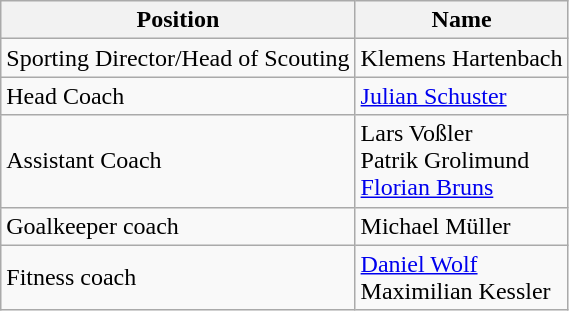<table class="wikitable">
<tr>
<th>Position</th>
<th>Name</th>
</tr>
<tr>
<td>Sporting Director/Head of Scouting</td>
<td> Klemens Hartenbach</td>
</tr>
<tr>
<td>Head Coach</td>
<td> <a href='#'>Julian Schuster</a></td>
</tr>
<tr>
<td>Assistant Coach</td>
<td> Lars Voßler<br> Patrik Grolimund<br> <a href='#'>Florian Bruns</a></td>
</tr>
<tr>
<td>Goalkeeper coach</td>
<td> Michael Müller</td>
</tr>
<tr>
<td>Fitness coach</td>
<td> <a href='#'>Daniel Wolf</a><br> Maximilian Kessler</td>
</tr>
</table>
